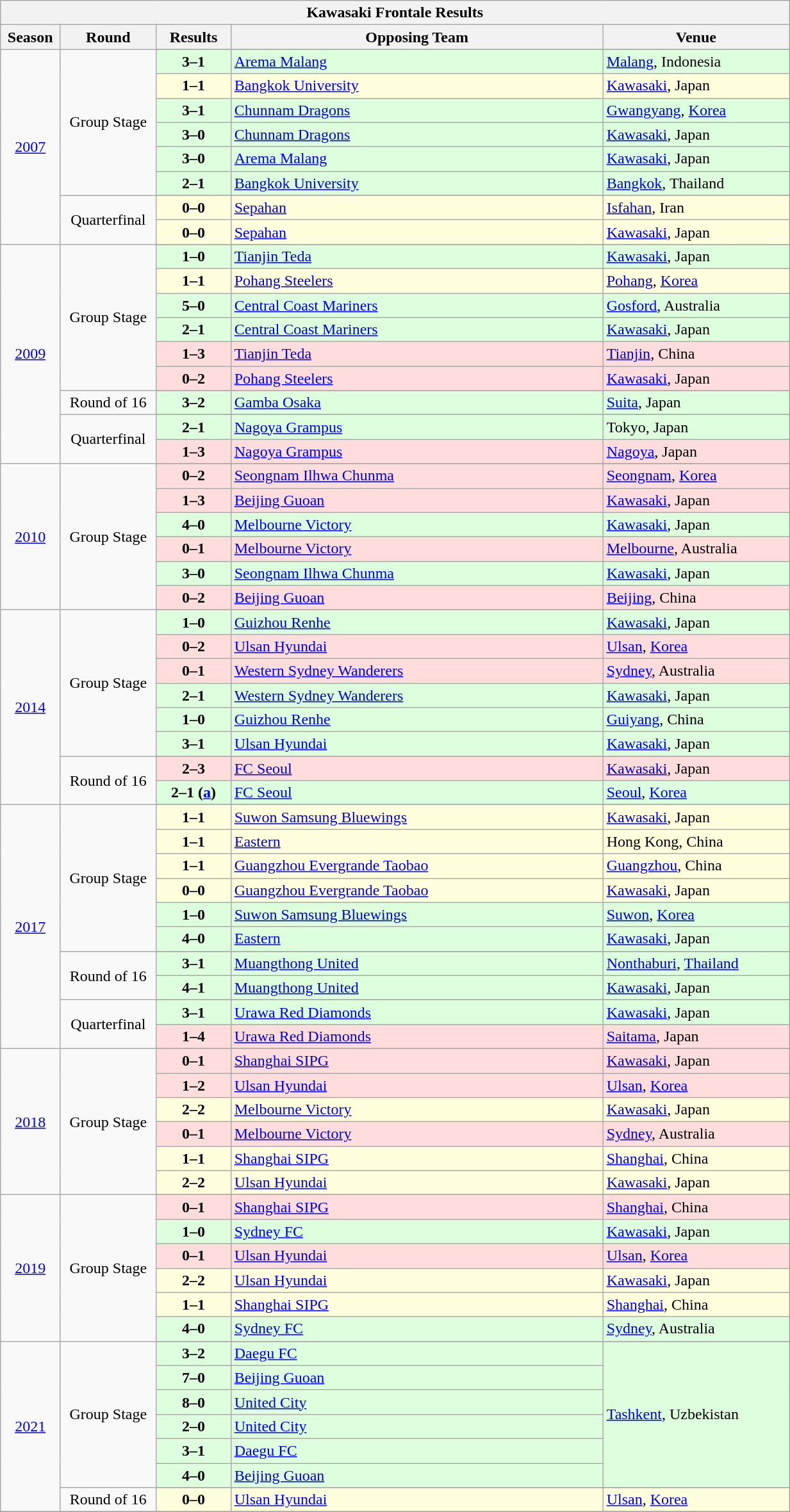<table width=65% class="wikitable sortable" style="text-align:center;">
<tr>
<th colspan=6>Kawasaki Frontale Results</th>
</tr>
<tr>
<th width=5%>Season</th>
<th width=10%>Round</th>
<th width=8%>Results</th>
<th width=40%>Opposing Team</th>
<th width=20%>Venue</th>
</tr>
<tr>
<td rowspan=10><a href='#'>2007</a></td>
<td rowspan=7>Group Stage</td>
</tr>
<tr style="background:#ddffdd">
<td><strong>3–1</strong></td>
<td align="left"> <a href='#'>Arema Malang</a></td>
<td align="left"><a href='#'>Malang</a>, Indonesia</td>
</tr>
<tr style="background:#ffffdd">
<td><strong>1–1</strong></td>
<td align="left"> <a href='#'>Bangkok University</a></td>
<td align="left"><a href='#'>Kawasaki</a>, Japan</td>
</tr>
<tr style="background:#ddffdd">
<td><strong>3–1</strong></td>
<td align="left"> <a href='#'>Chunnam Dragons</a></td>
<td align="left"><a href='#'>Gwangyang</a>, <a href='#'>Korea</a></td>
</tr>
<tr style="background:#ddffdd">
<td><strong>3–0</strong></td>
<td align="left"> <a href='#'>Chunnam Dragons</a></td>
<td align="left"><a href='#'>Kawasaki</a>, Japan</td>
</tr>
<tr style="background:#ddffdd">
<td><strong>3–0</strong></td>
<td align="left"> <a href='#'>Arema Malang</a></td>
<td align="left"><a href='#'>Kawasaki</a>, Japan</td>
</tr>
<tr style="background:#ddffdd">
<td><strong>2–1</strong></td>
<td align="left"> <a href='#'>Bangkok University</a></td>
<td align="left"><a href='#'>Bangkok</a>, Thailand</td>
</tr>
<tr>
<td rowspan=3>Quarterfinal</td>
</tr>
<tr style="background:#ffffdd">
<td><strong>0–0</strong></td>
<td align="left"> <a href='#'>Sepahan</a></td>
<td align="left"><a href='#'>Isfahan</a>, Iran</td>
</tr>
<tr style="background:#ffffdd">
<td><strong>0–0 </strong></td>
<td align="left"> <a href='#'>Sepahan</a></td>
<td align="left"><a href='#'>Kawasaki</a>, Japan</td>
</tr>
<tr>
<td rowspan=12><a href='#'>2009</a></td>
<td rowspan=7>Group Stage</td>
</tr>
<tr style="background:#ddffdd">
<td><strong>1–0</strong></td>
<td align="left"> <a href='#'>Tianjin Teda</a></td>
<td align="left"><a href='#'>Kawasaki</a>, Japan</td>
</tr>
<tr style="background:#ffffdd">
<td><strong>1–1</strong></td>
<td align="left"> <a href='#'>Pohang Steelers</a></td>
<td align="left"><a href='#'>Pohang</a>, <a href='#'>Korea</a></td>
</tr>
<tr style="background:#ddffdd">
<td><strong>5–0</strong></td>
<td align="left"> <a href='#'>Central Coast Mariners</a></td>
<td align="left"><a href='#'>Gosford</a>, Australia</td>
</tr>
<tr style="background:#ddffdd">
<td><strong>2–1</strong></td>
<td align="left"> <a href='#'>Central Coast Mariners</a></td>
<td align="left"><a href='#'>Kawasaki</a>, Japan</td>
</tr>
<tr style="background:#ffdddd">
<td><strong>1–3</strong></td>
<td align="left"> <a href='#'>Tianjin Teda</a></td>
<td align="left"><a href='#'>Tianjin</a>, China</td>
</tr>
<tr style="background:#ffdddd">
<td><strong>0–2</strong></td>
<td align="left"> <a href='#'>Pohang Steelers</a></td>
<td align="left"><a href='#'>Kawasaki</a>, Japan</td>
</tr>
<tr>
<td rowspan=2>Round of 16</td>
</tr>
<tr style="background:#ddffdd">
<td><strong>3–2</strong></td>
<td align="left"> <a href='#'>Gamba Osaka</a></td>
<td align="left"><a href='#'>Suita</a>, Japan</td>
</tr>
<tr>
<td rowspan=3>Quarterfinal</td>
</tr>
<tr style="background:#ddffdd">
<td><strong>2–1</strong></td>
<td align="left"> <a href='#'>Nagoya Grampus</a></td>
<td align="left">Tokyo, Japan</td>
</tr>
<tr style="background:#ffdddd">
<td><strong>1–3</strong></td>
<td align="left"> <a href='#'>Nagoya Grampus</a></td>
<td align="left"><a href='#'>Nagoya</a>, Japan</td>
</tr>
<tr>
<td rowspan=7><a href='#'>2010</a></td>
<td rowspan=7>Group Stage</td>
</tr>
<tr style="background:#ffdddd">
<td><strong>0–2</strong></td>
<td align="left"> <a href='#'>Seongnam Ilhwa Chunma</a></td>
<td align="left"><a href='#'>Seongnam</a>, <a href='#'>Korea</a></td>
</tr>
<tr style="background:#ffdddd">
<td><strong>1–3</strong></td>
<td align="left"> <a href='#'>Beijing Guoan</a></td>
<td align="left"><a href='#'>Kawasaki</a>, Japan</td>
</tr>
<tr style="background:#ddffdd">
<td><strong>4–0</strong></td>
<td align="left"> <a href='#'>Melbourne Victory</a></td>
<td align="left"><a href='#'>Kawasaki</a>, Japan</td>
</tr>
<tr style="background:#ffdddd">
<td><strong>0–1</strong></td>
<td align="left"> <a href='#'>Melbourne Victory</a></td>
<td align="left"><a href='#'>Melbourne</a>, Australia</td>
</tr>
<tr style="background:#ddffdd">
<td><strong>3–0</strong></td>
<td align="left"> <a href='#'>Seongnam Ilhwa Chunma</a></td>
<td align="left"><a href='#'>Kawasaki</a>, Japan</td>
</tr>
<tr style="background:#ffdddd">
<td><strong>0–2</strong></td>
<td align="left"> <a href='#'>Beijing Guoan</a></td>
<td align="left"><a href='#'>Beijing</a>, China</td>
</tr>
<tr>
<td rowspan=10><a href='#'>2014</a></td>
<td rowspan=7>Group Stage</td>
</tr>
<tr style="background:#ddffdd">
<td><strong>1–0</strong></td>
<td align="left"> <a href='#'>Guizhou Renhe</a></td>
<td align="left"><a href='#'>Kawasaki</a>, Japan</td>
</tr>
<tr style="background:#ffdddd">
<td><strong>0–2</strong></td>
<td align="left"> <a href='#'>Ulsan Hyundai</a></td>
<td align="left"><a href='#'>Ulsan</a>, <a href='#'>Korea</a></td>
</tr>
<tr style="background:#ffdddd">
<td><strong>0–1</strong></td>
<td align="left"> <a href='#'>Western Sydney Wanderers</a></td>
<td align="left"><a href='#'>Sydney</a>, Australia</td>
</tr>
<tr style="background:#ddffdd">
<td><strong>2–1</strong></td>
<td align="left"> <a href='#'>Western Sydney Wanderers</a></td>
<td align="left"><a href='#'>Kawasaki</a>, Japan</td>
</tr>
<tr style="background:#ddffdd">
<td><strong>1–0</strong></td>
<td align="left"> <a href='#'>Guizhou Renhe</a></td>
<td align="left"><a href='#'>Guiyang</a>, China</td>
</tr>
<tr style="background:#ddffdd">
<td><strong>3–1</strong></td>
<td align="left"> <a href='#'>Ulsan Hyundai</a></td>
<td align="left"><a href='#'>Kawasaki</a>, Japan</td>
</tr>
<tr>
<td rowspan=3>Round of 16</td>
</tr>
<tr style="background:#ffdddd">
<td><strong>2–3</strong></td>
<td align="left"> <a href='#'>FC Seoul</a></td>
<td align="left"><a href='#'>Kawasaki</a>, Japan</td>
</tr>
<tr style="background:#ddffdd">
<td><strong>2–1 (<a href='#'>a</a>)</strong></td>
<td align="left"> <a href='#'>FC Seoul</a></td>
<td align="left"><a href='#'>Seoul</a>, <a href='#'>Korea</a></td>
</tr>
<tr>
<td rowspan=13><a href='#'>2017</a></td>
<td rowspan=7>Group Stage</td>
</tr>
<tr style="background:#ffffdd">
<td><strong>1–1</strong></td>
<td align="left"> <a href='#'>Suwon Samsung Bluewings</a></td>
<td align="left"><a href='#'>Kawasaki</a>, Japan</td>
</tr>
<tr style="background:#ffffdd">
<td><strong>1–1</strong></td>
<td align="left"> <a href='#'>Eastern</a></td>
<td align="left">Hong Kong, China</td>
</tr>
<tr style="background:#ffffdd">
<td><strong>1–1</strong></td>
<td align="left"> <a href='#'>Guangzhou Evergrande Taobao</a></td>
<td align="left"><a href='#'>Guangzhou</a>, China</td>
</tr>
<tr style="background:#ffffdd">
<td><strong>0–0</strong></td>
<td align="left"> <a href='#'>Guangzhou Evergrande Taobao</a></td>
<td align="left"><a href='#'>Kawasaki</a>, Japan</td>
</tr>
<tr style="background:#ddffdd">
<td><strong>1–0</strong></td>
<td align="left"> <a href='#'>Suwon Samsung Bluewings</a></td>
<td align="left"><a href='#'>Suwon</a>, <a href='#'>Korea</a></td>
</tr>
<tr style="background:#ddffdd">
<td><strong>4–0</strong></td>
<td align="left"> <a href='#'>Eastern</a></td>
<td align="left"><a href='#'>Kawasaki</a>, Japan</td>
</tr>
<tr>
<td rowspan=3>Round of 16</td>
</tr>
<tr style="background:#ddffdd">
<td><strong>3–1</strong></td>
<td align="left"> <a href='#'>Muangthong United</a></td>
<td align="left"><a href='#'>Nonthaburi</a>, <a href='#'>Thailand</a></td>
</tr>
<tr style="background:#ddffdd">
<td><strong>4–1</strong></td>
<td align="left"> <a href='#'>Muangthong United</a></td>
<td align="left"><a href='#'>Kawasaki</a>, Japan</td>
</tr>
<tr>
<td rowspan=3>Quarterfinal</td>
</tr>
<tr style="background:#ddffdd">
<td><strong>3–1</strong></td>
<td align="left"> <a href='#'>Urawa Red Diamonds</a></td>
<td align="left"><a href='#'>Kawasaki</a>, Japan</td>
</tr>
<tr style="background:#ffdddd">
<td><strong>1–4</strong></td>
<td align="left"> <a href='#'>Urawa Red Diamonds</a></td>
<td align="left"><a href='#'>Saitama</a>, Japan</td>
</tr>
<tr>
<td rowspan=7><a href='#'>2018</a></td>
<td rowspan=7>Group Stage</td>
</tr>
<tr style="background:#ffdddd">
<td><strong>0–1</strong></td>
<td align="left"> <a href='#'>Shanghai SIPG</a></td>
<td align="left"><a href='#'>Kawasaki</a>, Japan</td>
</tr>
<tr style="background:#ffdddd">
<td><strong>1–2</strong></td>
<td align="left"> <a href='#'>Ulsan Hyundai</a></td>
<td align="left"><a href='#'>Ulsan</a>, <a href='#'>Korea</a></td>
</tr>
<tr style="background:#ffffdd">
<td><strong>2–2</strong></td>
<td align="left"> <a href='#'>Melbourne Victory</a></td>
<td align="left"><a href='#'>Kawasaki</a>, Japan</td>
</tr>
<tr style="background:#ffdddd">
<td><strong>0–1</strong></td>
<td align="left"> <a href='#'>Melbourne Victory</a></td>
<td align="left"><a href='#'>Sydney</a>, Australia</td>
</tr>
<tr style="background:#ffffdd">
<td><strong>1–1</strong></td>
<td align="left"> <a href='#'>Shanghai SIPG</a></td>
<td align="left"><a href='#'>Shanghai</a>, China</td>
</tr>
<tr style="background:#ffffdd">
<td><strong>2–2</strong></td>
<td align="left"> <a href='#'>Ulsan Hyundai</a></td>
<td align="left"><a href='#'>Kawasaki</a>, Japan</td>
</tr>
<tr>
<td rowspan=7><a href='#'>2019</a></td>
<td rowspan=7>Group Stage</td>
</tr>
<tr style="background:#ffdddd">
<td><strong>0–1</strong></td>
<td align="left"> <a href='#'>Shanghai SIPG</a></td>
<td align="left"><a href='#'>Shanghai</a>, China</td>
</tr>
<tr style="background:#ddffdd">
<td><strong>1–0</strong></td>
<td align="left"> <a href='#'>Sydney FC</a></td>
<td align="left"><a href='#'>Kawasaki</a>, Japan</td>
</tr>
<tr style="background:#ffdddd">
<td><strong>0–1</strong></td>
<td align="left"> <a href='#'>Ulsan Hyundai</a></td>
<td align="left"><a href='#'>Ulsan</a>, <a href='#'>Korea</a></td>
</tr>
<tr style="background:#ffffdd">
<td><strong>2–2</strong></td>
<td align="left"> <a href='#'>Ulsan Hyundai</a></td>
<td align="left"><a href='#'>Kawasaki</a>, Japan</td>
</tr>
<tr style="background:#ffffdd">
<td><strong>1–1</strong></td>
<td align="left"> <a href='#'>Shanghai SIPG</a></td>
<td align="left"><a href='#'>Shanghai</a>, China</td>
</tr>
<tr style="background:#ddffdd">
<td><strong>4–0</strong></td>
<td align="left"> <a href='#'>Sydney FC</a></td>
<td align="left"><a href='#'>Sydney</a>, Australia</td>
</tr>
<tr>
<td rowspan=9><a href='#'>2021</a></td>
<td rowspan=7>Group Stage</td>
</tr>
<tr style="background:#ddffdd">
<td><strong>3–2</strong></td>
<td align="left"> <a href='#'>Daegu FC</a></td>
<td align="left" rowspan=6><a href='#'>Tashkent</a>, Uzbekistan</td>
</tr>
<tr style="background:#ddffdd">
<td><strong>7–0</strong></td>
<td align="left"> <a href='#'>Beijing Guoan</a></td>
</tr>
<tr style="background:#ddffdd">
<td><strong>8–0</strong></td>
<td align="left"> <a href='#'>United City</a></td>
</tr>
<tr style="background:#ddffdd">
<td><strong>2–0</strong></td>
<td align="left"> <a href='#'>United City</a></td>
</tr>
<tr style="background:#ddffdd">
<td><strong>3–1</strong></td>
<td align="left"> <a href='#'>Daegu FC</a></td>
</tr>
<tr style="background:#ddffdd">
<td><strong>4–0</strong></td>
<td align="left"> <a href='#'>Beijing Guoan</a></td>
</tr>
<tr>
<td rowspan=2>Round of 16</td>
</tr>
<tr style="background:#ffffdd">
<td><strong>0–0 </strong></td>
<td align="left"> <a href='#'>Ulsan Hyundai</a></td>
<td align="left"><a href='#'>Ulsan</a>, <a href='#'>Korea</a></td>
</tr>
<tr>
</tr>
</table>
